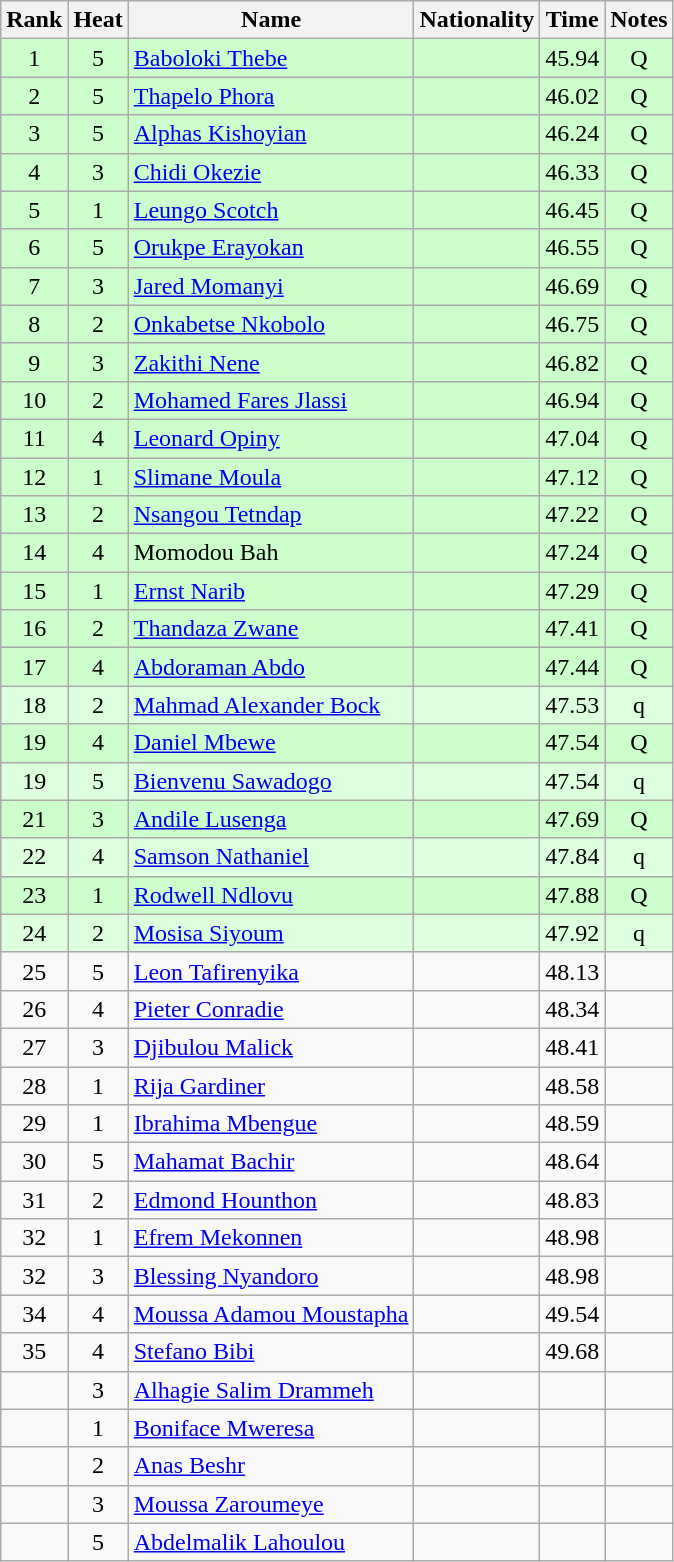<table class="wikitable sortable" style="text-align:center">
<tr>
<th>Rank</th>
<th>Heat</th>
<th>Name</th>
<th>Nationality</th>
<th>Time</th>
<th>Notes</th>
</tr>
<tr bgcolor=ccffcc>
<td>1</td>
<td>5</td>
<td align=left><a href='#'>Baboloki Thebe</a></td>
<td align=left></td>
<td>45.94</td>
<td>Q</td>
</tr>
<tr bgcolor=ccffcc>
<td>2</td>
<td>5</td>
<td align=left><a href='#'>Thapelo Phora</a></td>
<td align=left></td>
<td>46.02</td>
<td>Q</td>
</tr>
<tr bgcolor=ccffcc>
<td>3</td>
<td>5</td>
<td align=left><a href='#'>Alphas Kishoyian</a></td>
<td align=left></td>
<td>46.24</td>
<td>Q</td>
</tr>
<tr bgcolor=ccffcc>
<td>4</td>
<td>3</td>
<td align=left><a href='#'>Chidi Okezie</a></td>
<td align=left></td>
<td>46.33</td>
<td>Q</td>
</tr>
<tr bgcolor=ccffcc>
<td>5</td>
<td>1</td>
<td align=left><a href='#'>Leungo Scotch</a></td>
<td align=left></td>
<td>46.45</td>
<td>Q</td>
</tr>
<tr bgcolor=ccffcc>
<td>6</td>
<td>5</td>
<td align=left><a href='#'>Orukpe Erayokan</a></td>
<td align=left></td>
<td>46.55</td>
<td>Q</td>
</tr>
<tr bgcolor=ccffcc>
<td>7</td>
<td>3</td>
<td align=left><a href='#'>Jared Momanyi</a></td>
<td align=left></td>
<td>46.69</td>
<td>Q</td>
</tr>
<tr bgcolor=ccffcc>
<td>8</td>
<td>2</td>
<td align=left><a href='#'>Onkabetse Nkobolo</a></td>
<td align=left></td>
<td>46.75</td>
<td>Q</td>
</tr>
<tr bgcolor=ccffcc>
<td>9</td>
<td>3</td>
<td align=left><a href='#'>Zakithi Nene</a></td>
<td align=left></td>
<td>46.82</td>
<td>Q</td>
</tr>
<tr bgcolor=ccffcc>
<td>10</td>
<td>2</td>
<td align=left><a href='#'>Mohamed Fares Jlassi</a></td>
<td align=left></td>
<td>46.94</td>
<td>Q</td>
</tr>
<tr bgcolor=ccffcc>
<td>11</td>
<td>4</td>
<td align=left><a href='#'>Leonard Opiny</a></td>
<td align=left></td>
<td>47.04</td>
<td>Q</td>
</tr>
<tr bgcolor=ccffcc>
<td>12</td>
<td>1</td>
<td align=left><a href='#'>Slimane Moula</a></td>
<td align=left></td>
<td>47.12</td>
<td>Q</td>
</tr>
<tr bgcolor=ccffcc>
<td>13</td>
<td>2</td>
<td align=left><a href='#'>Nsangou Tetndap</a></td>
<td align=left></td>
<td>47.22</td>
<td>Q</td>
</tr>
<tr bgcolor=ccffcc>
<td>14</td>
<td>4</td>
<td align=left>Momodou Bah</td>
<td align=left></td>
<td>47.24</td>
<td>Q</td>
</tr>
<tr bgcolor=ccffcc>
<td>15</td>
<td>1</td>
<td align=left><a href='#'>Ernst Narib</a></td>
<td align=left></td>
<td>47.29</td>
<td>Q</td>
</tr>
<tr bgcolor=ccffcc>
<td>16</td>
<td>2</td>
<td align=left><a href='#'>Thandaza Zwane</a></td>
<td align=left></td>
<td>47.41</td>
<td>Q</td>
</tr>
<tr bgcolor=ccffcc>
<td>17</td>
<td>4</td>
<td align=left><a href='#'>Abdoraman Abdo</a></td>
<td align=left></td>
<td>47.44</td>
<td>Q</td>
</tr>
<tr bgcolor=ddffdd>
<td>18</td>
<td>2</td>
<td align=left><a href='#'>Mahmad Alexander Bock</a></td>
<td align=left></td>
<td>47.53</td>
<td>q</td>
</tr>
<tr bgcolor=ccffcc>
<td>19</td>
<td>4</td>
<td align=left><a href='#'>Daniel Mbewe</a></td>
<td align=left></td>
<td>47.54</td>
<td>Q</td>
</tr>
<tr bgcolor=ddffdd>
<td>19</td>
<td>5</td>
<td align=left><a href='#'>Bienvenu Sawadogo</a></td>
<td align=left></td>
<td>47.54</td>
<td>q</td>
</tr>
<tr bgcolor=ccffcc>
<td>21</td>
<td>3</td>
<td align=left><a href='#'>Andile Lusenga</a></td>
<td align=left></td>
<td>47.69</td>
<td>Q</td>
</tr>
<tr bgcolor=ddffdd>
<td>22</td>
<td>4</td>
<td align=left><a href='#'>Samson Nathaniel</a></td>
<td align=left></td>
<td>47.84</td>
<td>q</td>
</tr>
<tr bgcolor=ccffcc>
<td>23</td>
<td>1</td>
<td align=left><a href='#'>Rodwell Ndlovu</a></td>
<td align=left></td>
<td>47.88</td>
<td>Q</td>
</tr>
<tr bgcolor=ddffdd>
<td>24</td>
<td>2</td>
<td align=left><a href='#'>Mosisa Siyoum</a></td>
<td align=left></td>
<td>47.92</td>
<td>q</td>
</tr>
<tr>
<td>25</td>
<td>5</td>
<td align=left><a href='#'>Leon Tafirenyika</a></td>
<td align=left></td>
<td>48.13</td>
<td></td>
</tr>
<tr>
<td>26</td>
<td>4</td>
<td align=left><a href='#'>Pieter Conradie</a></td>
<td align=left></td>
<td>48.34</td>
<td></td>
</tr>
<tr>
<td>27</td>
<td>3</td>
<td align=left><a href='#'>Djibulou Malick</a></td>
<td align=left></td>
<td>48.41</td>
<td></td>
</tr>
<tr>
<td>28</td>
<td>1</td>
<td align=left><a href='#'>Rija Gardiner</a></td>
<td align=left></td>
<td>48.58</td>
<td></td>
</tr>
<tr>
<td>29</td>
<td>1</td>
<td align=left><a href='#'>Ibrahima Mbengue</a></td>
<td align=left></td>
<td>48.59</td>
<td></td>
</tr>
<tr>
<td>30</td>
<td>5</td>
<td align=left><a href='#'>Mahamat Bachir</a></td>
<td align=left></td>
<td>48.64</td>
<td></td>
</tr>
<tr>
<td>31</td>
<td>2</td>
<td align=left><a href='#'>Edmond Hounthon</a></td>
<td align=left></td>
<td>48.83</td>
<td></td>
</tr>
<tr>
<td>32</td>
<td>1</td>
<td align=left><a href='#'>Efrem Mekonnen</a></td>
<td align=left></td>
<td>48.98</td>
<td></td>
</tr>
<tr>
<td>32</td>
<td>3</td>
<td align=left><a href='#'>Blessing Nyandoro</a></td>
<td align=left></td>
<td>48.98</td>
<td></td>
</tr>
<tr>
<td>34</td>
<td>4</td>
<td align=left><a href='#'>Moussa Adamou Moustapha</a></td>
<td align=left></td>
<td>49.54</td>
<td></td>
</tr>
<tr>
<td>35</td>
<td>4</td>
<td align=left><a href='#'>Stefano Bibi</a></td>
<td align=left></td>
<td>49.68</td>
<td></td>
</tr>
<tr>
<td></td>
<td>3</td>
<td align=left><a href='#'>Alhagie Salim Drammeh</a></td>
<td align=left></td>
<td></td>
<td></td>
</tr>
<tr>
<td></td>
<td>1</td>
<td align=left><a href='#'>Boniface Mweresa</a></td>
<td align=left></td>
<td></td>
<td></td>
</tr>
<tr>
<td></td>
<td>2</td>
<td align=left><a href='#'>Anas Beshr</a></td>
<td align=left></td>
<td></td>
<td></td>
</tr>
<tr>
<td></td>
<td>3</td>
<td align=left><a href='#'>Moussa Zaroumeye</a></td>
<td align=left></td>
<td></td>
<td></td>
</tr>
<tr>
<td></td>
<td>5</td>
<td align=left><a href='#'>Abdelmalik Lahoulou</a></td>
<td align=left></td>
<td></td>
<td></td>
</tr>
</table>
